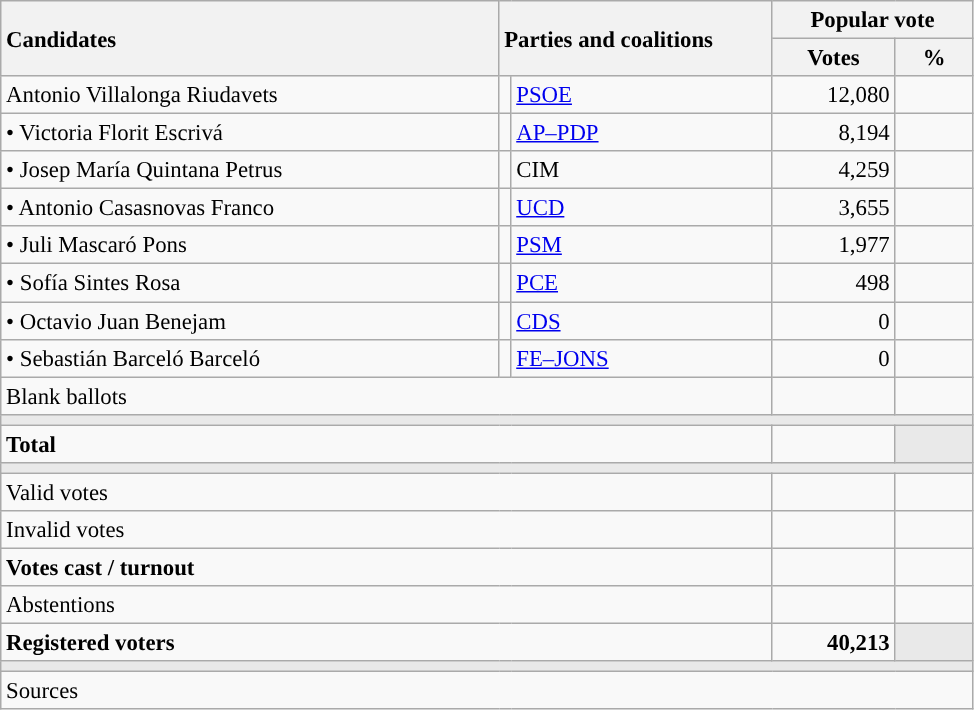<table class="wikitable" style="text-align:right; font-size:95%;">
<tr>
<th style="text-align:left;" rowspan="2" width="325">Candidates</th>
<th style="text-align:left;" rowspan="2" colspan="2" width="175">Parties and coalitions</th>
<th colspan="2">Popular vote</th>
</tr>
<tr>
<th width="75">Votes</th>
<th width="45">%</th>
</tr>
<tr>
<td align="left"> Antonio Villalonga Riudavets</td>
<td width="1" style="color:inherit;background:"></td>
<td align="left"><a href='#'>PSOE</a></td>
<td>12,080</td>
<td></td>
</tr>
<tr>
<td align="left">• Victoria Florit Escrivá</td>
<td style="color:inherit;background:"></td>
<td align="left"><a href='#'>AP–PDP</a></td>
<td>8,194</td>
<td></td>
</tr>
<tr>
<td align="left">• Josep María Quintana Petrus</td>
<td style="color:inherit;background:"></td>
<td align="left">CIM</td>
<td>4,259</td>
<td></td>
</tr>
<tr>
<td align="left">• Antonio Casasnovas Franco</td>
<td style="color:inherit;background:"></td>
<td align="left"><a href='#'>UCD</a></td>
<td>3,655</td>
<td></td>
</tr>
<tr>
<td align="left">• Juli Mascaró Pons</td>
<td style="color:inherit;background:"></td>
<td align="left"><a href='#'>PSM</a></td>
<td>1,977</td>
<td></td>
</tr>
<tr>
<td align="left">• Sofía Sintes Rosa</td>
<td style="color:inherit;background:"></td>
<td align="left"><a href='#'>PCE</a></td>
<td>498</td>
<td></td>
</tr>
<tr>
<td align="left">• Octavio Juan Benejam</td>
<td style="color:inherit;background:"></td>
<td align="left"><a href='#'>CDS</a></td>
<td>0</td>
<td></td>
</tr>
<tr>
<td align="left">• Sebastián Barceló Barceló</td>
<td style="color:inherit;background:"></td>
<td align="left"><a href='#'>FE–JONS</a></td>
<td>0</td>
<td></td>
</tr>
<tr>
<td align="left" colspan="3">Blank ballots</td>
<td></td>
<td></td>
</tr>
<tr>
<td colspan="5" bgcolor="#E9E9E9"></td>
</tr>
<tr style="font-weight:bold;">
<td align="left" colspan="3">Total</td>
<td></td>
<td bgcolor="#E9E9E9"></td>
</tr>
<tr>
<td colspan="5" bgcolor="#E9E9E9"></td>
</tr>
<tr>
<td align="left" colspan="3">Valid votes</td>
<td></td>
<td></td>
</tr>
<tr>
<td align="left" colspan="3">Invalid votes</td>
<td></td>
<td></td>
</tr>
<tr style="font-weight:bold;">
<td align="left" colspan="3">Votes cast / turnout</td>
<td></td>
<td></td>
</tr>
<tr>
<td align="left" colspan="3">Abstentions</td>
<td></td>
<td></td>
</tr>
<tr style="font-weight:bold;">
<td align="left" colspan="3">Registered voters</td>
<td>40,213</td>
<td bgcolor="#E9E9E9"></td>
</tr>
<tr>
<td colspan="5" bgcolor="#E9E9E9"></td>
</tr>
<tr>
<td align="left" colspan="5">Sources</td>
</tr>
</table>
